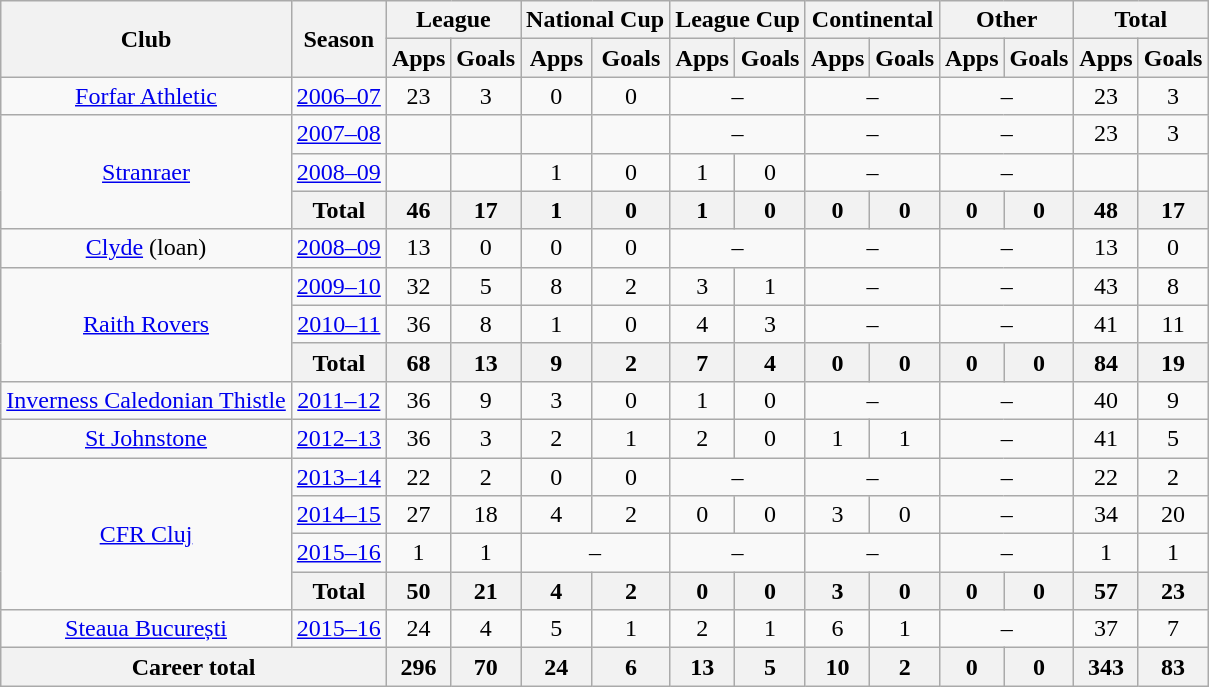<table class="wikitable" style="text-align:center">
<tr>
<th rowspan="2">Club</th>
<th rowspan="2">Season</th>
<th colspan="2">League</th>
<th colspan="2">National Cup</th>
<th colspan="2">League Cup</th>
<th colspan="2">Continental</th>
<th colspan="2">Other</th>
<th colspan="2">Total</th>
</tr>
<tr>
<th>Apps</th>
<th>Goals</th>
<th>Apps</th>
<th>Goals</th>
<th>Apps</th>
<th>Goals</th>
<th>Apps</th>
<th>Goals</th>
<th>Apps</th>
<th>Goals</th>
<th>Apps</th>
<th>Goals</th>
</tr>
<tr>
<td><a href='#'>Forfar Athletic</a></td>
<td><a href='#'>2006–07</a></td>
<td>23</td>
<td>3</td>
<td>0</td>
<td>0</td>
<td colspan="2">–</td>
<td colspan="2">–</td>
<td colspan="2">–</td>
<td>23</td>
<td>3</td>
</tr>
<tr>
<td rowspan="3"><a href='#'>Stranraer</a></td>
<td><a href='#'>2007–08</a></td>
<td></td>
<td></td>
<td></td>
<td></td>
<td colspan="2">–</td>
<td colspan="2">–</td>
<td colspan="2">–</td>
<td>23</td>
<td>3</td>
</tr>
<tr>
<td><a href='#'>2008–09</a></td>
<td></td>
<td></td>
<td>1</td>
<td>0</td>
<td>1</td>
<td>0</td>
<td colspan="2">–</td>
<td colspan="2">–</td>
<td></td>
<td></td>
</tr>
<tr>
<th colspan="1">Total</th>
<th>46</th>
<th>17</th>
<th>1</th>
<th>0</th>
<th>1</th>
<th>0</th>
<th>0</th>
<th>0</th>
<th>0</th>
<th>0</th>
<th>48</th>
<th>17</th>
</tr>
<tr>
<td><a href='#'>Clyde</a> (loan)</td>
<td><a href='#'>2008–09</a></td>
<td>13</td>
<td>0</td>
<td>0</td>
<td>0</td>
<td colspan="2">–</td>
<td colspan="2">–</td>
<td colspan="2">–</td>
<td>13</td>
<td>0</td>
</tr>
<tr>
<td rowspan="3"><a href='#'>Raith Rovers</a></td>
<td><a href='#'>2009–10</a></td>
<td>32</td>
<td>5</td>
<td>8</td>
<td>2</td>
<td>3</td>
<td>1</td>
<td colspan="2">–</td>
<td colspan="2">–</td>
<td>43</td>
<td>8</td>
</tr>
<tr>
<td><a href='#'>2010–11</a></td>
<td>36</td>
<td>8</td>
<td>1</td>
<td>0</td>
<td>4</td>
<td>3</td>
<td colspan="2">–</td>
<td colspan="2">–</td>
<td>41</td>
<td>11</td>
</tr>
<tr>
<th colspan="1">Total</th>
<th>68</th>
<th>13</th>
<th>9</th>
<th>2</th>
<th>7</th>
<th>4</th>
<th>0</th>
<th>0</th>
<th>0</th>
<th>0</th>
<th>84</th>
<th>19</th>
</tr>
<tr>
<td><a href='#'>Inverness Caledonian Thistle</a></td>
<td><a href='#'>2011–12</a></td>
<td>36</td>
<td>9</td>
<td>3</td>
<td>0</td>
<td>1</td>
<td>0</td>
<td colspan="2">–</td>
<td colspan="2">–</td>
<td>40</td>
<td>9</td>
</tr>
<tr>
<td><a href='#'>St Johnstone</a></td>
<td><a href='#'>2012–13</a></td>
<td>36</td>
<td>3</td>
<td>2</td>
<td>1</td>
<td>2</td>
<td>0</td>
<td>1</td>
<td>1</td>
<td colspan="2">–</td>
<td>41</td>
<td>5</td>
</tr>
<tr>
<td rowspan="4"><a href='#'>CFR Cluj</a></td>
<td><a href='#'>2013–14</a></td>
<td>22</td>
<td>2</td>
<td>0</td>
<td>0</td>
<td colspan="2">–</td>
<td colspan="2">–</td>
<td colspan="2">–</td>
<td>22</td>
<td>2</td>
</tr>
<tr>
<td><a href='#'>2014–15</a></td>
<td>27</td>
<td>18</td>
<td>4</td>
<td>2</td>
<td>0</td>
<td>0</td>
<td>3</td>
<td>0</td>
<td colspan="2">–</td>
<td>34</td>
<td>20</td>
</tr>
<tr>
<td><a href='#'>2015–16</a></td>
<td>1</td>
<td>1</td>
<td colspan="2">–</td>
<td colspan="2">–</td>
<td colspan="2">–</td>
<td colspan="2">–</td>
<td>1</td>
<td>1</td>
</tr>
<tr>
<th colspan="1">Total</th>
<th>50</th>
<th>21</th>
<th>4</th>
<th>2</th>
<th>0</th>
<th>0</th>
<th>3</th>
<th>0</th>
<th>0</th>
<th>0</th>
<th>57</th>
<th>23</th>
</tr>
<tr>
<td><a href='#'>Steaua București</a></td>
<td><a href='#'>2015–16</a></td>
<td>24</td>
<td>4</td>
<td>5</td>
<td>1</td>
<td>2</td>
<td>1</td>
<td>6</td>
<td>1</td>
<td colspan="2">–</td>
<td>37</td>
<td>7</td>
</tr>
<tr>
<th colspan="2">Career total</th>
<th>296</th>
<th>70</th>
<th>24</th>
<th>6</th>
<th>13</th>
<th>5</th>
<th>10</th>
<th>2</th>
<th>0</th>
<th>0</th>
<th>343</th>
<th>83</th>
</tr>
</table>
